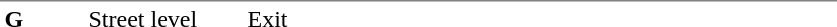<table table border=0 cellspacing=0 cellpadding=3>
<tr>
<td style="border-top:solid 1px gray;" width=50 valign=top><strong>G</strong></td>
<td style="border-top:solid 1px gray;" width=100 valign=top>Street level</td>
<td style="border-top:solid 1px gray;" width=390 valign=top>Exit</td>
</tr>
</table>
